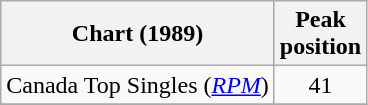<table class="wikitable sortable">
<tr>
<th align="left">Chart (1989)</th>
<th align="center">Peak<br>position</th>
</tr>
<tr>
<td>Canada Top Singles (<em><a href='#'>RPM</a></em>)</td>
<td style="text-align:center;">41</td>
</tr>
<tr>
</tr>
</table>
